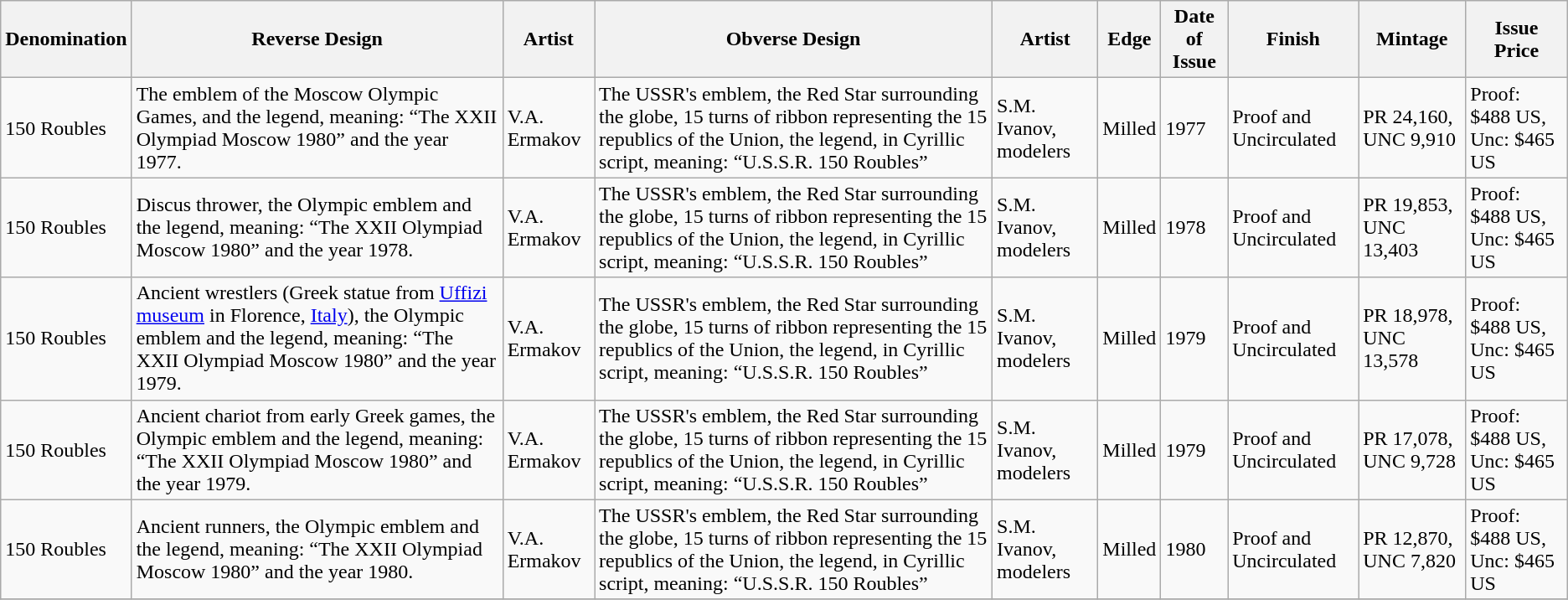<table class="wikitable">
<tr>
<th>Denomination</th>
<th>Reverse Design</th>
<th>Artist</th>
<th>Obverse Design</th>
<th>Artist</th>
<th>Edge</th>
<th>Date of Issue</th>
<th>Finish</th>
<th>Mintage</th>
<th>Issue Price</th>
</tr>
<tr>
<td>150 Roubles</td>
<td>The emblem of the Moscow Olympic Games, and the legend, meaning: “The XXII Olympiad Moscow 1980” and the year 1977.</td>
<td>V.A. Ermakov</td>
<td>The USSR's emblem, the Red Star surrounding the globe, 15 turns of ribbon representing the 15 republics of the Union, the legend, in Cyrillic script, meaning: “U.S.S.R. 150 Roubles”</td>
<td>S.M. Ivanov, modelers</td>
<td>Milled</td>
<td>1977</td>
<td>Proof and Uncirculated</td>
<td>PR 24,160, UNC 9,910</td>
<td>Proof: $488 US, Unc: $465 US</td>
</tr>
<tr>
<td>150 Roubles</td>
<td>Discus thrower, the Olympic emblem and the legend, meaning: “The XXII Olympiad Moscow 1980” and the year 1978.</td>
<td>V.A. Ermakov</td>
<td>The USSR's emblem, the Red Star surrounding the globe, 15 turns of ribbon representing the 15 republics of the Union, the legend, in Cyrillic script, meaning: “U.S.S.R. 150 Roubles”</td>
<td>S.M. Ivanov, modelers</td>
<td>Milled</td>
<td>1978</td>
<td>Proof and Uncirculated</td>
<td>PR 19,853, UNC 13,403</td>
<td>Proof: $488 US, Unc: $465 US</td>
</tr>
<tr>
<td>150 Roubles</td>
<td>Ancient wrestlers (Greek statue from <a href='#'>Uffizi museum</a> in Florence, <a href='#'>Italy</a>), the Olympic emblem and the legend, meaning: “The XXII Olympiad Moscow 1980” and the year 1979.</td>
<td>V.A. Ermakov</td>
<td>The USSR's emblem, the Red Star surrounding the globe, 15 turns of ribbon representing the 15 republics of the Union, the legend, in Cyrillic script, meaning: “U.S.S.R. 150 Roubles”</td>
<td>S.M. Ivanov, modelers</td>
<td>Milled</td>
<td>1979</td>
<td>Proof and Uncirculated</td>
<td>PR 18,978, UNC 13,578</td>
<td>Proof: $488 US, Unc: $465 US</td>
</tr>
<tr>
<td>150 Roubles</td>
<td>Ancient chariot from early Greek games, the Olympic emblem and the legend, meaning: “The XXII Olympiad Moscow 1980” and the year 1979.</td>
<td>V.A. Ermakov</td>
<td>The USSR's emblem, the Red Star surrounding the globe, 15 turns of ribbon representing the 15 republics of the Union, the legend, in Cyrillic script, meaning: “U.S.S.R. 150 Roubles”</td>
<td>S.M. Ivanov, modelers</td>
<td>Milled</td>
<td>1979</td>
<td>Proof and Uncirculated</td>
<td>PR 17,078, UNC 9,728</td>
<td>Proof: $488 US, Unc: $465 US</td>
</tr>
<tr>
<td>150 Roubles</td>
<td>Ancient runners, the Olympic emblem and the legend, meaning: “The XXII Olympiad Moscow 1980” and the year 1980.</td>
<td>V.A. Ermakov</td>
<td>The USSR's emblem, the Red Star surrounding the globe, 15 turns of ribbon representing the 15 republics of the Union, the legend, in Cyrillic script, meaning: “U.S.S.R. 150 Roubles”</td>
<td>S.M. Ivanov, modelers</td>
<td>Milled</td>
<td>1980</td>
<td>Proof and Uncirculated</td>
<td>PR 12,870, UNC 7,820</td>
<td>Proof: $488 US, Unc: $465 US</td>
</tr>
<tr>
</tr>
</table>
